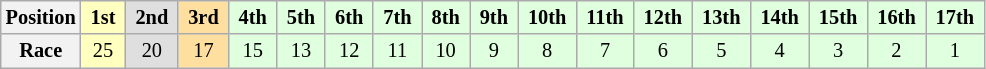<table class="wikitable" style="font-size:85%; text-align:center">
<tr>
<th>Position</th>
<td style="background:#ffffbf;"> <strong>1st</strong> </td>
<td style="background:#dfdfdf;"> <strong>2nd</strong> </td>
<td style="background:#ffdf9f;"> <strong>3rd</strong> </td>
<td style="background:#dfffdf;"> <strong>4th</strong> </td>
<td style="background:#dfffdf;"> <strong>5th</strong> </td>
<td style="background:#dfffdf;"> <strong>6th</strong> </td>
<td style="background:#dfffdf;"> <strong>7th</strong> </td>
<td style="background:#dfffdf;"> <strong>8th</strong> </td>
<td style="background:#dfffdf;"> <strong>9th</strong> </td>
<td style="background:#dfffdf;"> <strong>10th</strong> </td>
<td style="background:#dfffdf;"> <strong>11th</strong> </td>
<td style="background:#dfffdf;"> <strong>12th</strong> </td>
<td style="background:#dfffdf;"> <strong>13th</strong> </td>
<td style="background:#dfffdf;"> <strong>14th</strong> </td>
<td style="background:#dfffdf;"> <strong>15th</strong> </td>
<td style="background:#dfffdf;"> <strong>16th</strong> </td>
<td style="background:#dfffdf;"> <strong>17th</strong> </td>
</tr>
<tr>
<th>Race</th>
<td style="background:#ffffbf;">25</td>
<td style="background:#dfdfdf;">20</td>
<td style="background:#ffdf9f;">17</td>
<td style="background:#dfffdf;">15</td>
<td style="background:#dfffdf;">13</td>
<td style="background:#dfffdf;">12</td>
<td style="background:#dfffdf;">11</td>
<td style="background:#dfffdf;">10</td>
<td style="background:#dfffdf;">9</td>
<td style="background:#dfffdf;">8</td>
<td style="background:#dfffdf;">7</td>
<td style="background:#dfffdf;">6</td>
<td style="background:#dfffdf;">5</td>
<td style="background:#dfffdf;">4</td>
<td style="background:#dfffdf;">3</td>
<td style="background:#dfffdf;">2</td>
<td style="background:#dfffdf;">1</td>
</tr>
</table>
